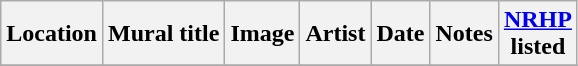<table class="wikitable sortable">
<tr>
<th>Location</th>
<th>Mural title</th>
<th>Image</th>
<th>Artist</th>
<th>Date</th>
<th>Notes</th>
<th><a href='#'>NRHP</a><br>listed</th>
</tr>
<tr>
</tr>
</table>
